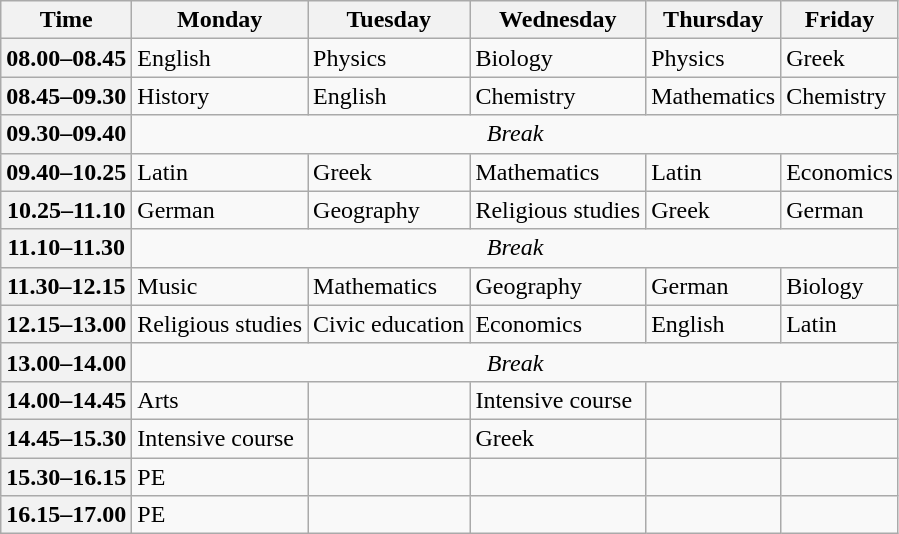<table class="wikitable">
<tr>
<th>Time</th>
<th>Monday</th>
<th>Tuesday</th>
<th>Wednesday</th>
<th>Thursday</th>
<th>Friday</th>
</tr>
<tr>
<th>08.00–08.45</th>
<td>English</td>
<td>Physics</td>
<td>Biology</td>
<td>Physics</td>
<td>Greek</td>
</tr>
<tr>
<th>08.45–09.30</th>
<td>History</td>
<td>English</td>
<td>Chemistry</td>
<td>Mathematics</td>
<td>Chemistry</td>
</tr>
<tr>
<th>09.30–09.40</th>
<td colspan="5" align="center"><em>Break</em></td>
</tr>
<tr>
<th>09.40–10.25</th>
<td>Latin</td>
<td>Greek</td>
<td>Mathematics</td>
<td>Latin</td>
<td>Economics</td>
</tr>
<tr>
<th>10.25–11.10</th>
<td>German</td>
<td>Geography</td>
<td>Religious studies</td>
<td>Greek</td>
<td>German</td>
</tr>
<tr>
<th>11.10–11.30</th>
<td colspan="5" align="center"><em>Break</em></td>
</tr>
<tr>
<th>11.30–12.15</th>
<td>Music</td>
<td>Mathematics</td>
<td>Geography</td>
<td>German</td>
<td>Biology</td>
</tr>
<tr>
<th>12.15–13.00</th>
<td>Religious studies</td>
<td>Civic education</td>
<td>Economics</td>
<td>English</td>
<td>Latin</td>
</tr>
<tr>
<th>13.00–14.00</th>
<td colspan="5" align="center"><em>Break</em></td>
</tr>
<tr>
<th>14.00–14.45</th>
<td>Arts</td>
<td></td>
<td>Intensive course</td>
<td></td>
<td></td>
</tr>
<tr>
<th>14.45–15.30</th>
<td>Intensive course</td>
<td></td>
<td>Greek</td>
<td></td>
<td></td>
</tr>
<tr>
<th>15.30–16.15</th>
<td>PE</td>
<td></td>
<td></td>
<td></td>
<td></td>
</tr>
<tr>
<th>16.15–17.00</th>
<td>PE</td>
<td></td>
<td></td>
<td></td>
<td></td>
</tr>
</table>
